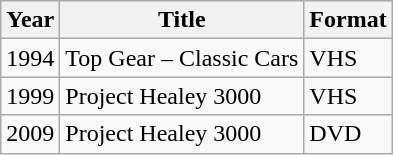<table class="wikitable" border="1">
<tr>
<th>Year</th>
<th>Title</th>
<th>Format</th>
</tr>
<tr>
<td>1994</td>
<td>Top Gear – Classic Cars</td>
<td>VHS</td>
</tr>
<tr>
<td>1999</td>
<td>Project Healey 3000</td>
<td>VHS</td>
</tr>
<tr>
<td>2009</td>
<td>Project Healey 3000</td>
<td>DVD</td>
</tr>
</table>
